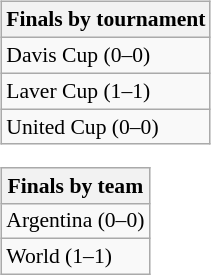<table>
<tr valign=top>
<td><br><table class=wikitable style=font-size:90%>
<tr>
<th>Finals by tournament</th>
</tr>
<tr>
<td>Davis Cup (0–0)</td>
</tr>
<tr>
<td>Laver Cup (1–1)</td>
</tr>
<tr>
<td>United Cup (0–0)</td>
</tr>
</table>
<table class=wikitable style=font-size:90%>
<tr>
<th>Finals by team</th>
</tr>
<tr>
<td>Argentina (0–0)</td>
</tr>
<tr>
<td>World (1–1)</td>
</tr>
</table>
</td>
</tr>
</table>
